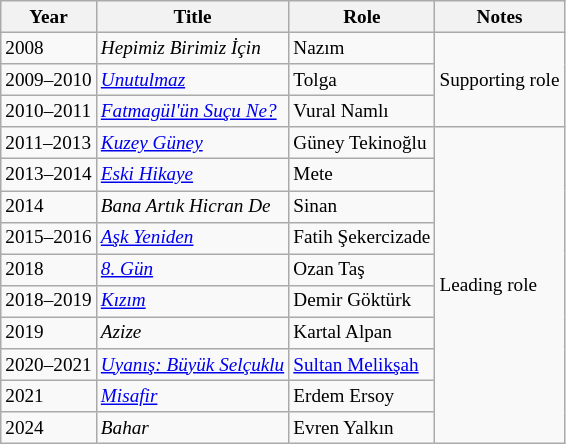<table class="wikitable" style="font-size: 80%;">
<tr>
<th>Year</th>
<th>Title</th>
<th>Role</th>
<th>Notes</th>
</tr>
<tr>
<td>2008</td>
<td><em>Hepimiz Birimiz İçin</em></td>
<td>Nazım</td>
<td rowspan="3">Supporting role</td>
</tr>
<tr>
<td>2009–2010</td>
<td><em><a href='#'>Unutulmaz</a></em></td>
<td>Tolga</td>
</tr>
<tr>
<td>2010–2011</td>
<td><em><a href='#'>Fatmagül'ün Suçu Ne?</a></em></td>
<td>Vural Namlı</td>
</tr>
<tr>
<td>2011–2013</td>
<td><em><a href='#'>Kuzey Güney</a></em></td>
<td>Güney Tekinoğlu</td>
<td rowspan="10">Leading role</td>
</tr>
<tr>
<td>2013–2014</td>
<td><em><a href='#'>Eski Hikaye</a></em></td>
<td>Mete</td>
</tr>
<tr>
<td>2014</td>
<td><em>Bana Artık Hicran De</em></td>
<td>Sinan</td>
</tr>
<tr>
<td>2015–2016</td>
<td><em><a href='#'>Aşk Yeniden</a></em></td>
<td>Fatih Şekercizade</td>
</tr>
<tr>
<td>2018</td>
<td><em><a href='#'>8. Gün</a></em></td>
<td>Ozan Taş</td>
</tr>
<tr>
<td>2018–2019</td>
<td><em><a href='#'>Kızım</a></em></td>
<td>Demir Göktürk</td>
</tr>
<tr>
<td>2019</td>
<td><em>Azize</em></td>
<td>Kartal Alpan</td>
</tr>
<tr>
<td>2020–2021</td>
<td><em><a href='#'>Uyanış: Büyük Selçuklu</a></em></td>
<td><a href='#'>Sultan Melikşah</a></td>
</tr>
<tr>
<td>2021</td>
<td><em><a href='#'>Misafir</a></em></td>
<td>Erdem Ersoy</td>
</tr>
<tr>
<td>2024</td>
<td><em>Bahar</em></td>
<td>Evren Yalkın</td>
</tr>
</table>
